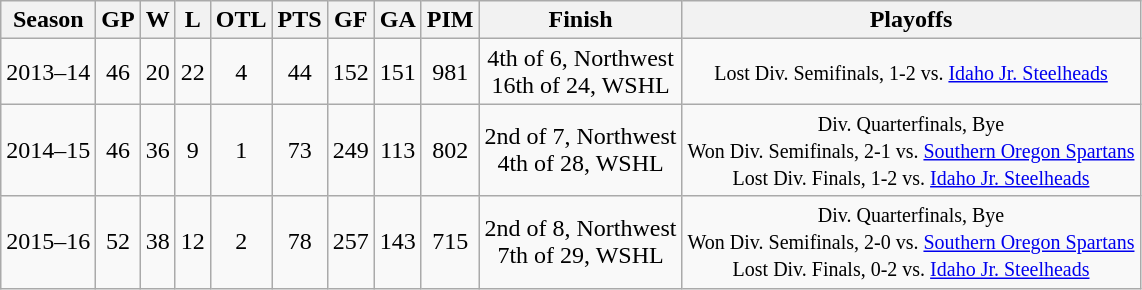<table class="wikitable" style="text-align:center">
<tr>
<th>Season</th>
<th>GP</th>
<th>W</th>
<th>L</th>
<th>OTL</th>
<th>PTS</th>
<th>GF</th>
<th>GA</th>
<th>PIM</th>
<th>Finish</th>
<th>Playoffs</th>
</tr>
<tr>
<td>2013–14</td>
<td>46</td>
<td>20</td>
<td>22</td>
<td>4</td>
<td>44</td>
<td>152</td>
<td>151</td>
<td>981</td>
<td>4th of 6, Northwest<br>16th of 24, WSHL</td>
<td><small>Lost Div. Semifinals, 1-2 vs. <a href='#'>Idaho Jr. Steelheads</a></small></td>
</tr>
<tr>
<td>2014–15</td>
<td>46</td>
<td>36</td>
<td>9</td>
<td>1</td>
<td>73</td>
<td>249</td>
<td>113</td>
<td>802</td>
<td>2nd of 7, Northwest<br>4th of 28, WSHL</td>
<td><small>Div. Quarterfinals, Bye<br>Won Div. Semifinals, 2-1 vs. <a href='#'>Southern Oregon Spartans</a><br>Lost Div. Finals, 1-2 vs. <a href='#'>Idaho Jr. Steelheads</a></small></td>
</tr>
<tr>
<td>2015–16</td>
<td>52</td>
<td>38</td>
<td>12</td>
<td>2</td>
<td>78</td>
<td>257</td>
<td>143</td>
<td>715</td>
<td>2nd of 8, Northwest<br>7th of 29, WSHL</td>
<td><small>Div. Quarterfinals, Bye<br>Won Div. Semifinals, 2-0 vs. <a href='#'>Southern Oregon Spartans</a><br>Lost Div. Finals, 0-2 vs. <a href='#'>Idaho Jr. Steelheads</a></small></td>
</tr>
</table>
